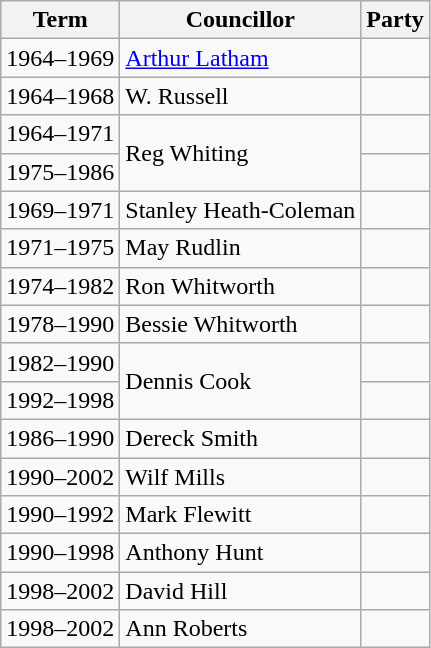<table class="wikitable">
<tr>
<th>Term</th>
<th>Councillor</th>
<th colspan=2>Party</th>
</tr>
<tr>
<td>1964–1969</td>
<td><a href='#'>Arthur Latham</a></td>
<td></td>
</tr>
<tr>
<td>1964–1968</td>
<td>W. Russell</td>
<td></td>
</tr>
<tr>
<td>1964–1971</td>
<td rowspan=2>Reg Whiting</td>
<td></td>
</tr>
<tr>
<td>1975–1986</td>
<td></td>
</tr>
<tr>
<td>1969–1971</td>
<td>Stanley Heath-Coleman</td>
<td></td>
</tr>
<tr>
<td>1971–1975</td>
<td>May Rudlin</td>
<td></td>
</tr>
<tr>
<td>1974–1982</td>
<td>Ron Whitworth</td>
<td></td>
</tr>
<tr>
<td>1978–1990</td>
<td>Bessie Whitworth</td>
<td></td>
</tr>
<tr>
<td>1982–1990</td>
<td rowspan=2>Dennis Cook</td>
<td></td>
</tr>
<tr>
<td>1992–1998</td>
<td></td>
</tr>
<tr>
<td>1986–1990</td>
<td>Dereck Smith</td>
<td></td>
</tr>
<tr>
<td>1990–2002</td>
<td>Wilf Mills</td>
<td></td>
</tr>
<tr>
<td>1990–1992</td>
<td>Mark Flewitt</td>
<td></td>
</tr>
<tr>
<td>1990–1998</td>
<td>Anthony Hunt</td>
<td></td>
</tr>
<tr>
<td>1998–2002</td>
<td>David Hill</td>
<td></td>
</tr>
<tr>
<td>1998–2002</td>
<td>Ann Roberts</td>
<td></td>
</tr>
</table>
